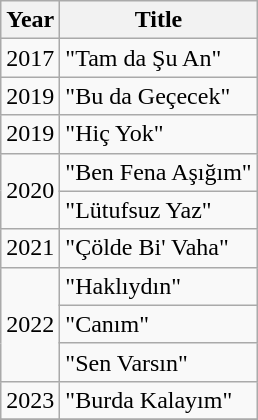<table class="wikitable">
<tr>
<th>Year</th>
<th>Title</th>
</tr>
<tr>
<td>2017</td>
<td>"Tam da Şu An"</td>
</tr>
<tr>
<td>2019</td>
<td>"Bu da Geçecek"</td>
</tr>
<tr>
<td>2019</td>
<td>"Hiç Yok"</td>
</tr>
<tr>
<td rowspan="2">2020</td>
<td>"Ben Fena Aşığım"</td>
</tr>
<tr>
<td>"Lütufsuz Yaz"</td>
</tr>
<tr>
<td>2021</td>
<td>"Çölde Bi' Vaha"</td>
</tr>
<tr>
<td rowspan="3">2022</td>
<td>"Haklıydın"</td>
</tr>
<tr>
<td>"Canım"</td>
</tr>
<tr>
<td>"Sen Varsın"</td>
</tr>
<tr>
<td>2023</td>
<td>"Burda Kalayım"</td>
</tr>
<tr>
</tr>
</table>
